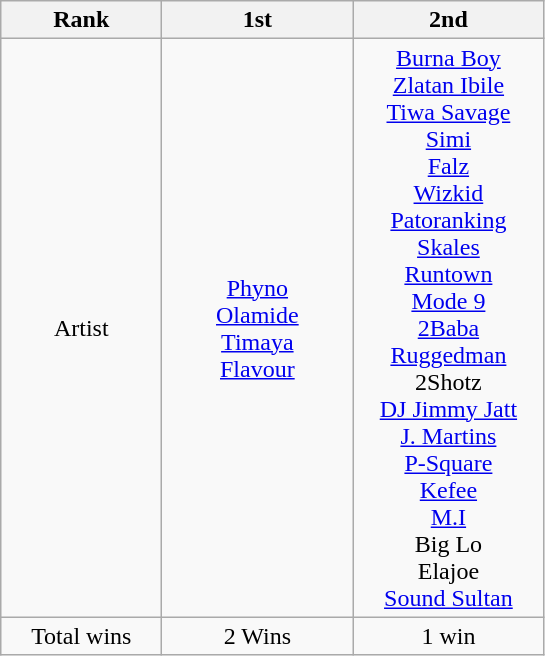<table class="wikitable">
<tr>
<th style="width:100px;">Rank</th>
<th style="width:120px;">1st</th>
<th style="width:120px;">2nd</th>
</tr>
<tr align=center>
<td>Artist</td>
<td><a href='#'>Phyno</a><br><a href='#'>Olamide</a><br><a href='#'>Timaya</a><br><a href='#'>Flavour</a></td>
<td><a href='#'>Burna Boy</a><br><a href='#'>Zlatan Ibile</a><br><a href='#'>Tiwa Savage</a><br><a href='#'>Simi</a><br><a href='#'>Falz</a><br><a href='#'>Wizkid</a><br><a href='#'>Patoranking</a><br><a href='#'>Skales</a><br><a href='#'>Runtown</a><br><a href='#'>Mode 9</a><br><a href='#'>2Baba</a><br><a href='#'>Ruggedman</a><br>2Shotz<br><a href='#'>DJ Jimmy Jatt</a><br><a href='#'>J. Martins</a><br><a href='#'>P-Square</a><br><a href='#'>Kefee</a><br><a href='#'>M.I</a><br>Big Lo<br>Elajoe<br><a href='#'>Sound Sultan</a></td>
</tr>
<tr align=center>
<td>Total wins</td>
<td>2 Wins</td>
<td>1 win</td>
</tr>
</table>
